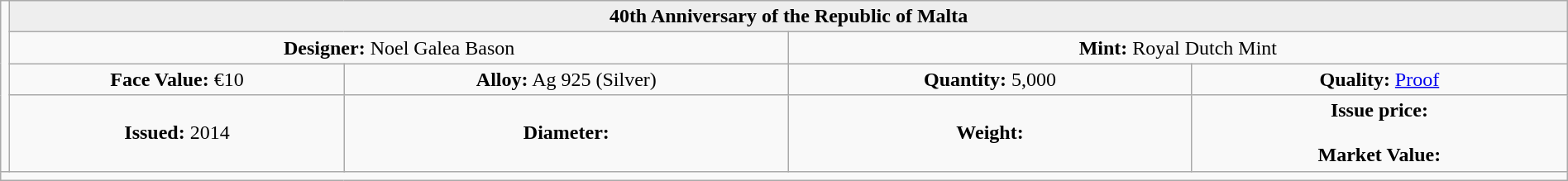<table class="wikitable" width=100%>
<tr>
<td rowspan=4 width="330px" nowrap align=center></td>
<th colspan="4" align=center style="background:#eeeeee;">40th Anniversary of the Republic of Malta</th>
</tr>
<tr>
<td colspan="2" width="50%" align=center><strong>Designer:</strong> Noel Galea Bason</td>
<td colspan="2" width="50%" align=center><strong>Mint:</strong> Royal Dutch Mint</td>
</tr>
<tr>
<td align=center><strong>Face Value:</strong> €10</td>
<td align=center><strong>Alloy:</strong> Ag 925 (Silver)</td>
<td align=center><strong>Quantity:</strong> 5,000</td>
<td align=center><strong>Quality:</strong> <a href='#'>Proof</a></td>
</tr>
<tr>
<td align=center><strong>Issued:</strong> 2014</td>
<td align=center><strong>Diameter:</strong> </td>
<td align=center><strong>Weight:</strong> </td>
<td align=center><strong>Issue price:</strong><br><br>
<strong>Market Value:</strong></td>
</tr>
<tr>
<td colspan="5" align=left></td>
</tr>
</table>
